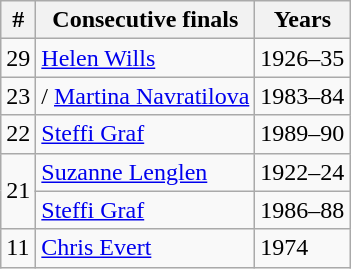<table class=wikitable style="display:inline-table;">
<tr>
<th>#</th>
<th>Consecutive finals</th>
<th>Years</th>
</tr>
<tr>
<td>29</td>
<td> <a href='#'>Helen Wills</a></td>
<td>1926–35</td>
</tr>
<tr>
<td>23</td>
<td>/ <a href='#'>Martina Navratilova</a></td>
<td>1983–84</td>
</tr>
<tr>
<td>22</td>
<td> <a href='#'>Steffi Graf</a></td>
<td>1989–90</td>
</tr>
<tr>
<td rowspan="2">21</td>
<td> <a href='#'>Suzanne Lenglen</a></td>
<td>1922–24</td>
</tr>
<tr>
<td> <a href='#'>Steffi Graf</a></td>
<td>1986–88</td>
</tr>
<tr>
<td>11</td>
<td> <a href='#'>Chris Evert</a></td>
<td>1974</td>
</tr>
</table>
